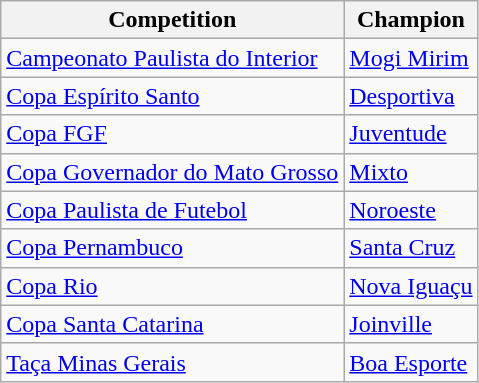<table class="wikitable">
<tr>
<th>Competition</th>
<th>Champion</th>
</tr>
<tr>
<td><a href='#'>Campeonato Paulista do Interior</a></td>
<td><a href='#'>Mogi Mirim</a></td>
</tr>
<tr>
<td><a href='#'>Copa Espírito Santo</a></td>
<td><a href='#'>Desportiva</a></td>
</tr>
<tr>
<td><a href='#'>Copa FGF</a></td>
<td><a href='#'>Juventude</a></td>
</tr>
<tr>
<td><a href='#'>Copa Governador do Mato Grosso</a></td>
<td><a href='#'>Mixto</a></td>
</tr>
<tr>
<td><a href='#'>Copa Paulista de Futebol</a></td>
<td><a href='#'>Noroeste</a></td>
</tr>
<tr>
<td><a href='#'>Copa Pernambuco</a></td>
<td><a href='#'>Santa Cruz</a></td>
</tr>
<tr>
<td><a href='#'>Copa Rio</a></td>
<td><a href='#'>Nova Iguaçu</a></td>
</tr>
<tr>
<td><a href='#'>Copa Santa Catarina</a></td>
<td><a href='#'>Joinville</a></td>
</tr>
<tr>
<td><a href='#'>Taça Minas Gerais</a></td>
<td><a href='#'>Boa Esporte</a></td>
</tr>
</table>
